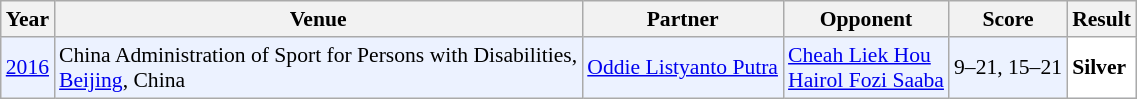<table class="sortable wikitable" style="font-size: 90%;">
<tr>
<th>Year</th>
<th>Venue</th>
<th>Partner</th>
<th>Opponent</th>
<th>Score</th>
<th>Result</th>
</tr>
<tr style="background:#ECF2FF">
<td align="center"><a href='#'>2016</a></td>
<td align="left">China Administration of Sport for Persons with Disabilities,<br><a href='#'>Beijing</a>, China</td>
<td align="left"> <a href='#'>Oddie Listyanto Putra</a></td>
<td align="left"> <a href='#'>Cheah Liek Hou</a><br> <a href='#'>Hairol Fozi Saaba</a></td>
<td align="left">9–21, 15–21</td>
<td style="text-align:left; background:white"> <strong>Silver</strong></td>
</tr>
</table>
